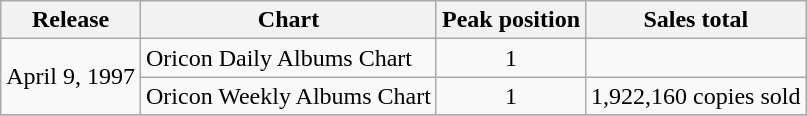<table class="wikitable">
<tr>
<th>Release</th>
<th>Chart</th>
<th>Peak position</th>
<th>Sales total</th>
</tr>
<tr>
<td rowspan="2">April 9, 1997</td>
<td>Oricon Daily Albums Chart</td>
<td align="center">1</td>
<td></td>
</tr>
<tr>
<td>Oricon Weekly Albums Chart</td>
<td align="center">1</td>
<td>1,922,160 copies sold</td>
</tr>
<tr>
</tr>
</table>
